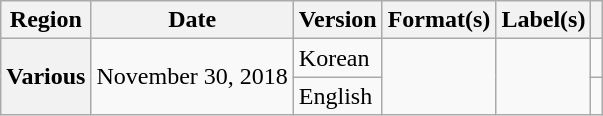<table class="wikitable plainrowheaders">
<tr>
<th>Region</th>
<th>Date</th>
<th>Version</th>
<th>Format(s)</th>
<th>Label(s)</th>
<th></th>
</tr>
<tr>
<th rowspan="2" scope="row">Various</th>
<td rowspan="2">November 30, 2018</td>
<td>Korean</td>
<td rowspan="2"></td>
<td rowspan="2"></td>
<td style="text-align: center;"></td>
</tr>
<tr>
<td>English</td>
<td style="text-align: center;"></td>
</tr>
</table>
